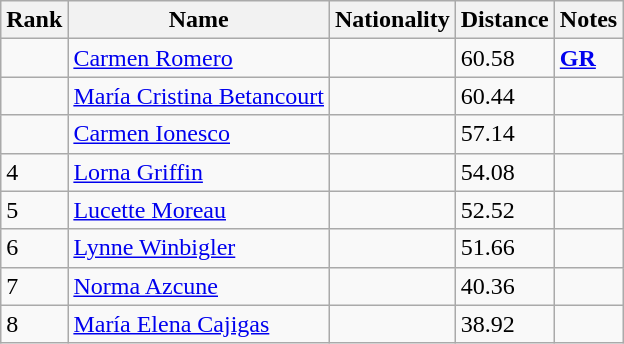<table class="wikitable sortable">
<tr>
<th>Rank</th>
<th>Name</th>
<th>Nationality</th>
<th>Distance</th>
<th>Notes</th>
</tr>
<tr>
<td></td>
<td><a href='#'>Carmen Romero</a></td>
<td></td>
<td>60.58</td>
<td><strong><a href='#'>GR</a></strong></td>
</tr>
<tr>
<td></td>
<td><a href='#'>María Cristina Betancourt</a></td>
<td></td>
<td>60.44</td>
<td></td>
</tr>
<tr>
<td></td>
<td><a href='#'>Carmen Ionesco</a></td>
<td></td>
<td>57.14</td>
<td></td>
</tr>
<tr>
<td>4</td>
<td><a href='#'>Lorna Griffin</a></td>
<td></td>
<td>54.08</td>
<td></td>
</tr>
<tr>
<td>5</td>
<td><a href='#'>Lucette Moreau</a></td>
<td></td>
<td>52.52</td>
<td></td>
</tr>
<tr>
<td>6</td>
<td><a href='#'>Lynne Winbigler</a></td>
<td></td>
<td>51.66</td>
<td></td>
</tr>
<tr>
<td>7</td>
<td><a href='#'>Norma Azcune</a></td>
<td></td>
<td>40.36</td>
<td></td>
</tr>
<tr>
<td>8</td>
<td><a href='#'>María Elena Cajigas</a></td>
<td></td>
<td>38.92</td>
<td></td>
</tr>
</table>
